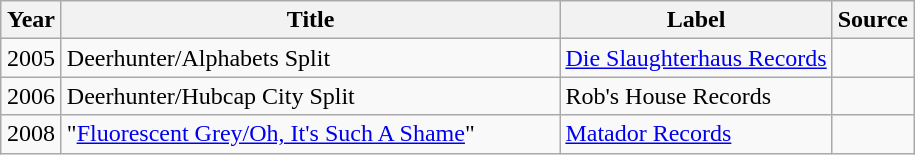<table class="wikitable">
<tr>
<th width="33">Year</th>
<th style="width:325px;">Title</th>
<th>Label</th>
<th>Source</th>
</tr>
<tr>
<td style="text-align:center;">2005</td>
<td>Deerhunter/Alphabets Split</td>
<td><a href='#'>Die Slaughterhaus Records</a></td>
<td style="text-align:center;"></td>
</tr>
<tr>
<td style="text-align:center;">2006</td>
<td>Deerhunter/Hubcap City Split</td>
<td>Rob's House Records</td>
<td style="text-align:center;"></td>
</tr>
<tr>
<td style="text-align:center;">2008</td>
<td>"<a href='#'>Fluorescent Grey/Oh, It's Such A Shame</a>"</td>
<td><a href='#'>Matador Records</a></td>
<td style="text-align:center;"></td>
</tr>
</table>
